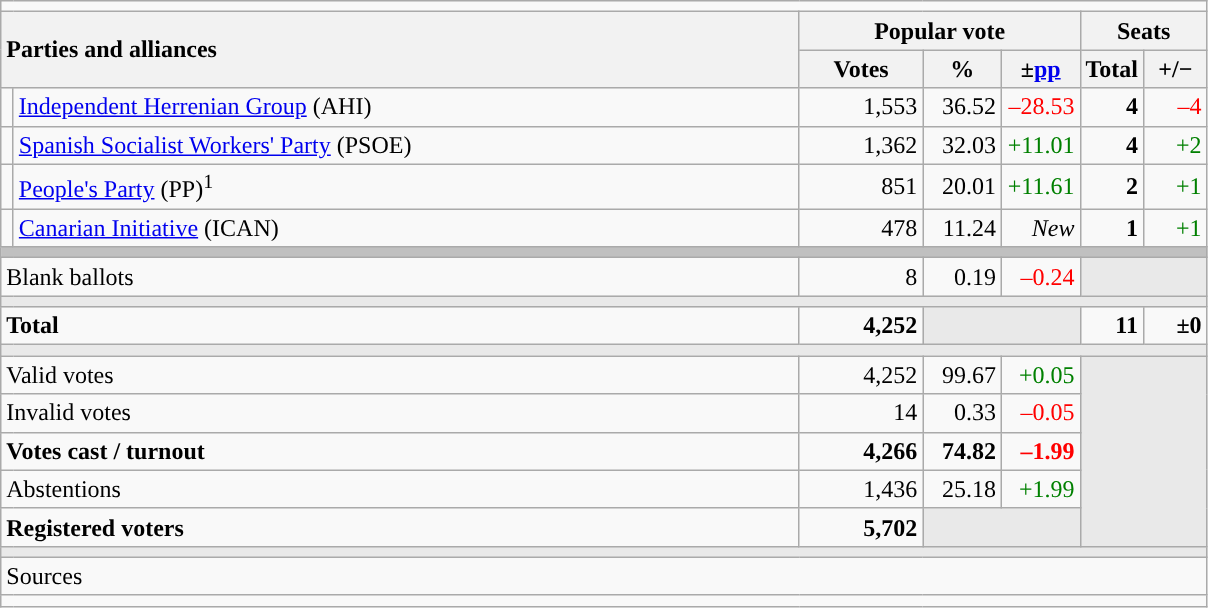<table class="wikitable" style="text-align:right;">
<tr>
<td colspan="7"></td>
</tr>
<tr>
<th style="text-align:left;" rowspan="2" colspan="2" width="525">Parties and alliances</th>
<th colspan="3">Popular vote</th>
<th colspan="2">Seats</th>
</tr>
<tr>
<th width="75">Votes</th>
<th width="45">%</th>
<th width="45">±<a href='#'>pp</a></th>
<th width="35">Total</th>
<th width="35">+/−</th>
</tr>
<tr>
<td width="1" style="color:inherit;background:"></td>
<td align="left"><a href='#'>Independent Herrenian Group</a> (AHI)</td>
<td>1,553</td>
<td>36.52</td>
<td style="color:red;">–28.53</td>
<td><strong>4</strong></td>
<td style="color:red;">–4</td>
</tr>
<tr>
<td style="color:inherit;background:"></td>
<td align="left"><a href='#'>Spanish Socialist Workers' Party</a> (PSOE)</td>
<td>1,362</td>
<td>32.03</td>
<td style="color:green;">+11.01</td>
<td><strong>4</strong></td>
<td style="color:green;">+2</td>
</tr>
<tr>
<td style="color:inherit;background:"></td>
<td align="left"><a href='#'>People's Party</a> (PP)<sup>1</sup></td>
<td>851</td>
<td>20.01</td>
<td style="color:green;">+11.61</td>
<td><strong>2</strong></td>
<td style="color:green;">+1</td>
</tr>
<tr>
<td style="color:inherit;background:"></td>
<td align="left"><a href='#'>Canarian Initiative</a> (ICAN)</td>
<td>478</td>
<td>11.24</td>
<td><em>New</em></td>
<td><strong>1</strong></td>
<td style="color:green;">+1</td>
</tr>
<tr>
<td colspan="7" bgcolor="#C0C0C0"></td>
</tr>
<tr>
<td align="left" colspan="2">Blank ballots</td>
<td>8</td>
<td>0.19</td>
<td style="color:red;">–0.24</td>
<td bgcolor="#E9E9E9" colspan="2"></td>
</tr>
<tr>
<td colspan="7" bgcolor="#E9E9E9"></td>
</tr>
<tr style="font-weight:bold;">
<td align="left" colspan="2">Total</td>
<td>4,252</td>
<td bgcolor="#E9E9E9" colspan="2"></td>
<td>11</td>
<td>±0</td>
</tr>
<tr>
<td colspan="7" bgcolor="#E9E9E9"></td>
</tr>
<tr>
<td align="left" colspan="2">Valid votes</td>
<td>4,252</td>
<td>99.67</td>
<td style="color:green;">+0.05</td>
<td bgcolor="#E9E9E9" colspan="2" rowspan="5"></td>
</tr>
<tr>
<td align="left" colspan="2">Invalid votes</td>
<td>14</td>
<td>0.33</td>
<td style="color:red;">–0.05</td>
</tr>
<tr style="font-weight:bold;">
<td align="left" colspan="2">Votes cast / turnout</td>
<td>4,266</td>
<td>74.82</td>
<td style="color:red;">–1.99</td>
</tr>
<tr>
<td align="left" colspan="2">Abstentions</td>
<td>1,436</td>
<td>25.18</td>
<td style="color:green;">+1.99</td>
</tr>
<tr style="font-weight:bold;">
<td align="left" colspan="2">Registered voters</td>
<td>5,702</td>
<td bgcolor="#E9E9E9" colspan="2"></td>
</tr>
<tr>
<td colspan="7" bgcolor="#E9E9E9"></td>
</tr>
<tr>
<td align="left" colspan="7">Sources</td>
</tr>
<tr>
<td colspan="7" style="text-align:left; max-width:790px;"></td>
</tr>
</table>
